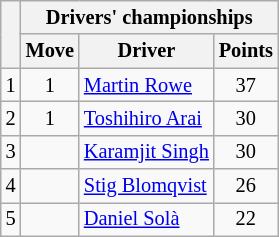<table class="wikitable" style="font-size:85%;">
<tr>
<th rowspan="2"></th>
<th colspan="3" nowrap>Drivers' championships</th>
</tr>
<tr>
<th>Move</th>
<th>Driver</th>
<th>Points</th>
</tr>
<tr>
<td align="center">1</td>
<td align="center"> 1</td>
<td> <a href='#'>Martin Rowe</a></td>
<td align="center">37</td>
</tr>
<tr>
<td align="center">2</td>
<td align="center"> 1</td>
<td> <a href='#'>Toshihiro Arai</a></td>
<td align="center">30</td>
</tr>
<tr>
<td align="center">3</td>
<td align="center"></td>
<td> <a href='#'>Karamjit Singh</a></td>
<td align="center">30</td>
</tr>
<tr>
<td align="center">4</td>
<td align="center"></td>
<td> <a href='#'>Stig Blomqvist</a></td>
<td align="center">26</td>
</tr>
<tr>
<td align="center">5</td>
<td align="center"></td>
<td> <a href='#'>Daniel Solà</a></td>
<td align="center">22</td>
</tr>
</table>
